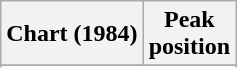<table class="wikitable sortable">
<tr>
<th>Chart (1984)</th>
<th>Peak<br>position</th>
</tr>
<tr>
</tr>
<tr>
</tr>
<tr>
</tr>
</table>
